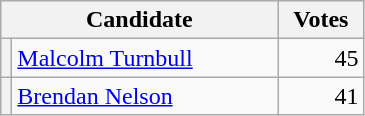<table class="wikitable">
<tr style="background:#e9e9e9;">
<th colspan="2" style="width: 170px">Candidate</th>
<th style="width: 50px">Votes</th>
</tr>
<tr>
<th></th>
<td style="width: 170px"><a href='#'>Malcolm Turnbull</a></td>
<td style="text-align:right;">45</td>
</tr>
<tr>
<th></th>
<td style="width: 170px"><a href='#'>Brendan Nelson</a></td>
<td style="text-align:right;">41</td>
</tr>
</table>
